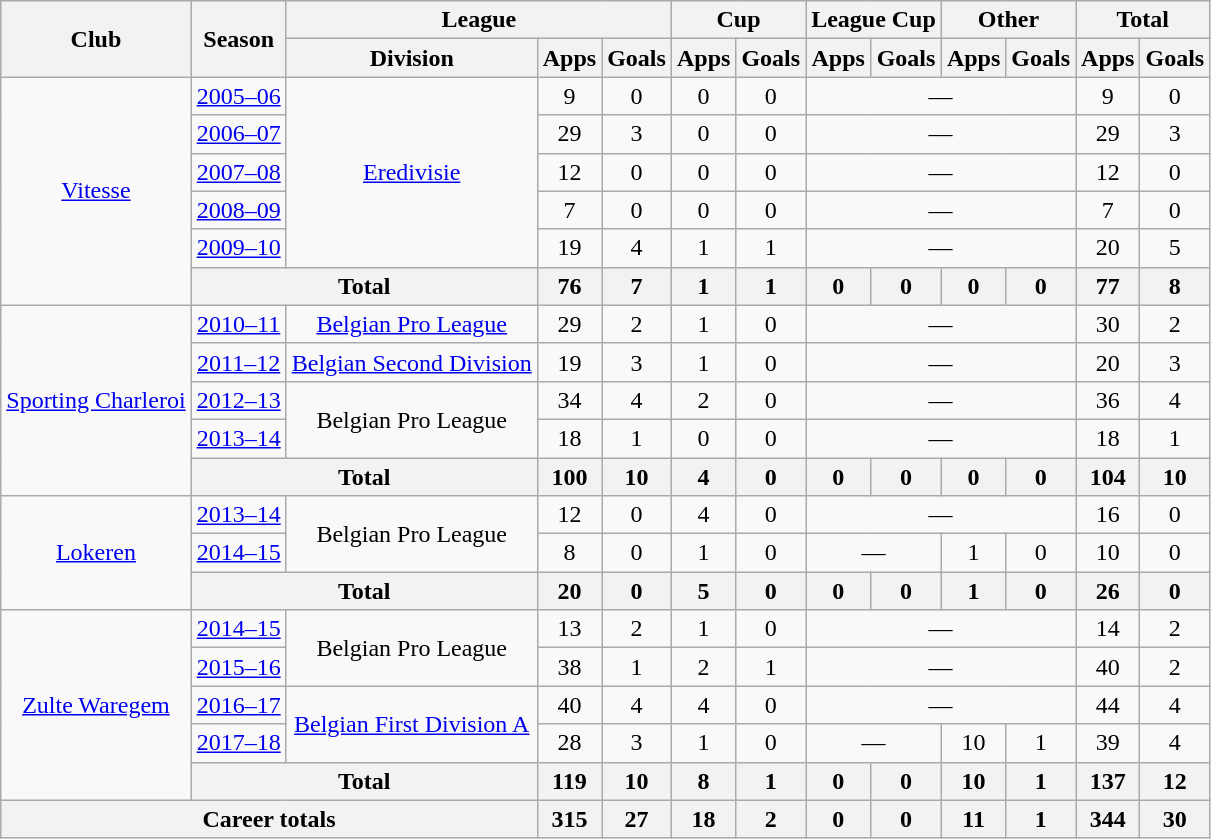<table class="wikitable" style="text-align: center">
<tr>
<th rowspan=2>Club</th>
<th rowspan=2>Season</th>
<th colspan=3>League</th>
<th colspan=2>Cup</th>
<th colspan=2>League Cup</th>
<th colspan=2>Other</th>
<th colspan=2>Total</th>
</tr>
<tr>
<th>Division</th>
<th>Apps</th>
<th>Goals</th>
<th>Apps</th>
<th>Goals</th>
<th>Apps</th>
<th>Goals</th>
<th>Apps</th>
<th>Goals</th>
<th>Apps</th>
<th>Goals</th>
</tr>
<tr>
<td rowspan=6><a href='#'>Vitesse</a></td>
<td><a href='#'>2005–06</a></td>
<td rowspan=5><a href='#'>Eredivisie</a></td>
<td>9</td>
<td>0</td>
<td>0</td>
<td>0</td>
<td colspan=4>—</td>
<td>9</td>
<td>0</td>
</tr>
<tr>
<td><a href='#'>2006–07</a></td>
<td>29</td>
<td>3</td>
<td>0</td>
<td>0</td>
<td colspan=4>—</td>
<td>29</td>
<td>3</td>
</tr>
<tr>
<td><a href='#'>2007–08</a></td>
<td>12</td>
<td>0</td>
<td>0</td>
<td>0</td>
<td colspan=4>—</td>
<td>12</td>
<td>0</td>
</tr>
<tr>
<td><a href='#'>2008–09</a></td>
<td>7</td>
<td>0</td>
<td>0</td>
<td>0</td>
<td colspan=4>—</td>
<td>7</td>
<td>0</td>
</tr>
<tr>
<td><a href='#'>2009–10</a></td>
<td>19</td>
<td>4</td>
<td>1</td>
<td>1</td>
<td colspan=4>—</td>
<td>20</td>
<td>5</td>
</tr>
<tr>
<th colspan=2>Total</th>
<th>76</th>
<th>7</th>
<th>1</th>
<th>1</th>
<th>0</th>
<th>0</th>
<th>0</th>
<th>0</th>
<th>77</th>
<th>8</th>
</tr>
<tr>
<td rowspan=5><a href='#'>Sporting Charleroi</a></td>
<td><a href='#'>2010–11</a></td>
<td><a href='#'>Belgian Pro League</a></td>
<td>29</td>
<td>2</td>
<td>1</td>
<td>0</td>
<td colspan=4>—</td>
<td>30</td>
<td>2</td>
</tr>
<tr>
<td><a href='#'>2011–12</a></td>
<td><a href='#'>Belgian Second Division</a></td>
<td>19</td>
<td>3</td>
<td>1</td>
<td>0</td>
<td colspan=4>—</td>
<td>20</td>
<td>3</td>
</tr>
<tr>
<td><a href='#'>2012–13</a></td>
<td rowspan=2>Belgian Pro League</td>
<td>34</td>
<td>4</td>
<td>2</td>
<td>0</td>
<td colspan=4>—</td>
<td>36</td>
<td>4</td>
</tr>
<tr>
<td><a href='#'>2013–14</a></td>
<td>18</td>
<td>1</td>
<td>0</td>
<td>0</td>
<td colspan=4>—</td>
<td>18</td>
<td>1</td>
</tr>
<tr>
<th colspan=2>Total</th>
<th>100</th>
<th>10</th>
<th>4</th>
<th>0</th>
<th>0</th>
<th>0</th>
<th>0</th>
<th>0</th>
<th>104</th>
<th>10</th>
</tr>
<tr>
<td rowspan=3><a href='#'>Lokeren</a></td>
<td><a href='#'>2013–14</a></td>
<td rowspan=2>Belgian Pro League</td>
<td>12</td>
<td>0</td>
<td>4</td>
<td>0</td>
<td colspan=4>—</td>
<td>16</td>
<td>0</td>
</tr>
<tr>
<td><a href='#'>2014–15</a></td>
<td>8</td>
<td>0</td>
<td>1</td>
<td>0</td>
<td colspan=2>—</td>
<td>1</td>
<td>0</td>
<td>10</td>
<td>0</td>
</tr>
<tr>
<th colspan=2>Total</th>
<th>20</th>
<th>0</th>
<th>5</th>
<th>0</th>
<th>0</th>
<th>0</th>
<th>1</th>
<th>0</th>
<th>26</th>
<th>0</th>
</tr>
<tr>
<td rowspan=5><a href='#'>Zulte Waregem</a></td>
<td><a href='#'>2014–15</a></td>
<td rowspan=2>Belgian Pro League</td>
<td>13</td>
<td>2</td>
<td>1</td>
<td>0</td>
<td colspan=4>—</td>
<td>14</td>
<td>2</td>
</tr>
<tr>
<td><a href='#'>2015–16</a></td>
<td>38</td>
<td>1</td>
<td>2</td>
<td>1</td>
<td colspan=4>—</td>
<td>40</td>
<td>2</td>
</tr>
<tr>
<td><a href='#'>2016–17</a></td>
<td rowspan=2><a href='#'>Belgian First Division A</a></td>
<td>40</td>
<td>4</td>
<td>4</td>
<td>0</td>
<td colspan=4>—</td>
<td>44</td>
<td>4</td>
</tr>
<tr>
<td><a href='#'>2017–18</a></td>
<td>28</td>
<td>3</td>
<td>1</td>
<td>0</td>
<td colspan=2>—</td>
<td>10</td>
<td>1</td>
<td>39</td>
<td>4</td>
</tr>
<tr>
<th colspan=2>Total</th>
<th>119</th>
<th>10</th>
<th>8</th>
<th>1</th>
<th>0</th>
<th>0</th>
<th>10</th>
<th>1</th>
<th>137</th>
<th>12</th>
</tr>
<tr>
<th colspan=3>Career totals</th>
<th>315</th>
<th>27</th>
<th>18</th>
<th>2</th>
<th>0</th>
<th>0</th>
<th>11</th>
<th>1</th>
<th>344</th>
<th>30</th>
</tr>
</table>
